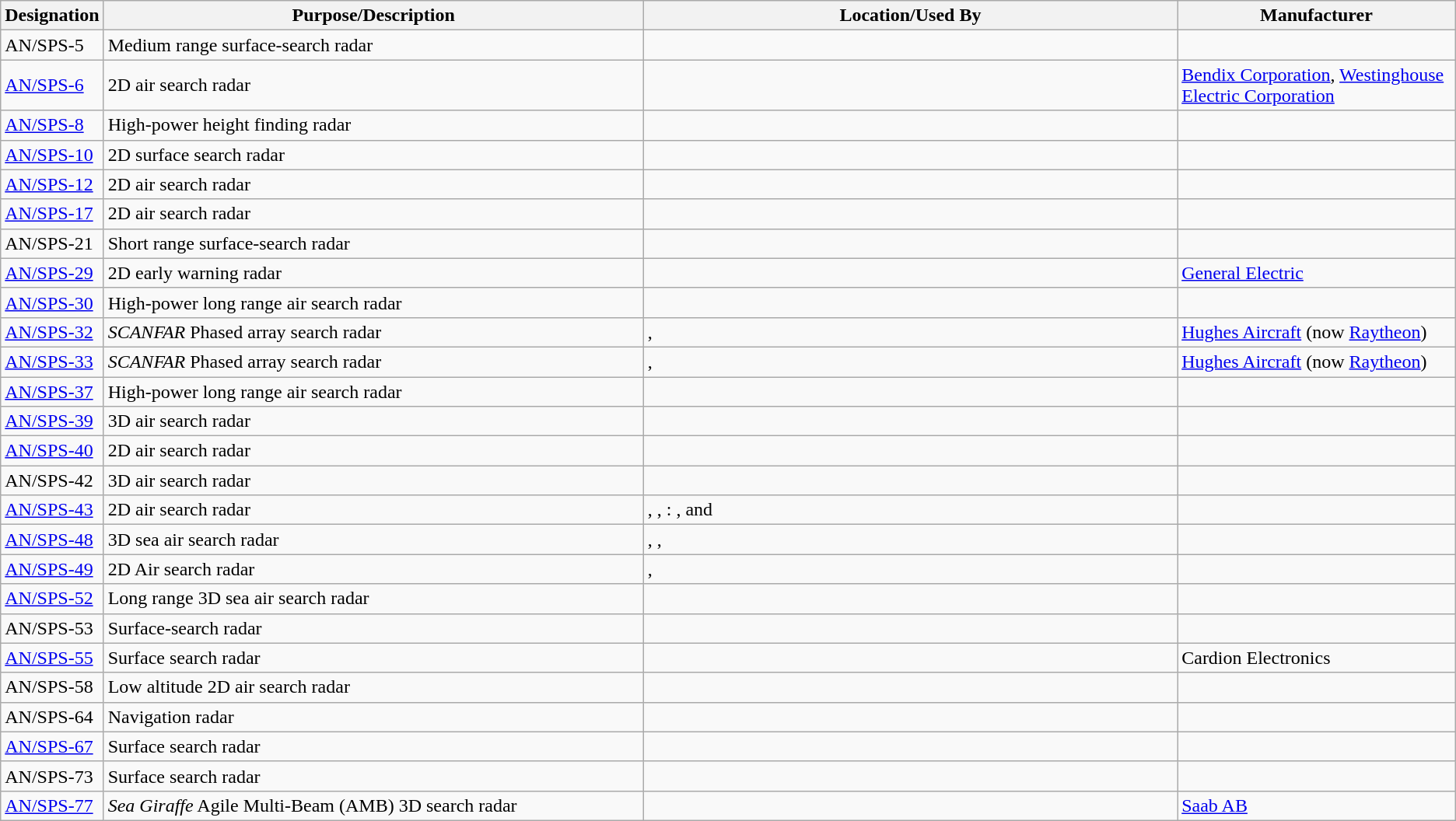<table class="wikitable sortable">
<tr>
<th scope="col">Designation</th>
<th scope="col" style="width: 500px;">Purpose/Description</th>
<th scope="col" style="width: 500px;">Location/Used By</th>
<th scope="col" style="width: 250px;">Manufacturer</th>
</tr>
<tr>
<td>AN/SPS-5</td>
<td>Medium range surface-search radar</td>
<td></td>
<td></td>
</tr>
<tr>
<td><a href='#'>AN/SPS-6</a></td>
<td>2D air search radar</td>
<td></td>
<td><a href='#'>Bendix Corporation</a>, <a href='#'>Westinghouse Electric Corporation</a></td>
</tr>
<tr>
<td><a href='#'>AN/SPS-8</a></td>
<td>High-power height finding radar</td>
<td></td>
<td></td>
</tr>
<tr>
<td><a href='#'>AN/SPS-10</a></td>
<td>2D surface search radar</td>
<td></td>
<td></td>
</tr>
<tr>
<td><a href='#'>AN/SPS-12</a></td>
<td>2D air search radar</td>
<td></td>
<td></td>
</tr>
<tr>
<td><a href='#'>AN/SPS-17</a></td>
<td>2D air search radar</td>
<td></td>
<td></td>
</tr>
<tr>
<td>AN/SPS-21</td>
<td>Short range surface-search radar</td>
<td></td>
<td></td>
</tr>
<tr>
<td><a href='#'>AN/SPS-29</a></td>
<td>2D early warning radar</td>
<td></td>
<td><a href='#'>General Electric</a></td>
</tr>
<tr>
<td><a href='#'>AN/SPS-30</a></td>
<td>High-power long range air search radar</td>
<td></td>
<td></td>
</tr>
<tr>
<td><a href='#'>AN/SPS-32</a></td>
<td><em>SCANFAR</em> Phased array search radar</td>
<td>, </td>
<td><a href='#'>Hughes Aircraft</a> (now <a href='#'>Raytheon</a>)</td>
</tr>
<tr>
<td><a href='#'>AN/SPS-33</a></td>
<td><em>SCANFAR</em> Phased array search radar</td>
<td>, </td>
<td><a href='#'>Hughes Aircraft</a> (now <a href='#'>Raytheon</a>)</td>
</tr>
<tr>
<td><a href='#'>AN/SPS-37</a></td>
<td>High-power long range air search radar</td>
<td></td>
<td></td>
</tr>
<tr>
<td><a href='#'>AN/SPS-39</a></td>
<td>3D air search radar</td>
<td></td>
<td></td>
</tr>
<tr>
<td><a href='#'>AN/SPS-40</a></td>
<td>2D air search radar</td>
<td></td>
<td></td>
</tr>
<tr>
<td>AN/SPS-42</td>
<td>3D air search radar</td>
<td></td>
<td></td>
</tr>
<tr>
<td><a href='#'>AN/SPS-43</a></td>
<td>2D air search radar</td>
<td>, , : ,  and </td>
<td></td>
</tr>
<tr>
<td><a href='#'>AN/SPS-48</a></td>
<td>3D sea air search radar</td>
<td>, , </td>
<td></td>
</tr>
<tr>
<td><a href='#'>AN/SPS-49</a></td>
<td>2D Air search radar</td>
<td>, </td>
<td></td>
</tr>
<tr>
<td><a href='#'>AN/SPS-52</a></td>
<td>Long range 3D sea air search radar</td>
<td></td>
<td></td>
</tr>
<tr>
<td>AN/SPS-53</td>
<td>Surface-search radar</td>
<td></td>
<td></td>
</tr>
<tr>
<td><a href='#'>AN/SPS-55</a></td>
<td>Surface search radar</td>
<td></td>
<td>Cardion Electronics</td>
</tr>
<tr>
<td>AN/SPS-58</td>
<td>Low altitude 2D air search radar</td>
<td></td>
<td></td>
</tr>
<tr>
<td>AN/SPS-64</td>
<td>Navigation radar</td>
<td></td>
<td></td>
</tr>
<tr>
<td><a href='#'>AN/SPS-67</a></td>
<td>Surface search radar</td>
<td></td>
<td></td>
</tr>
<tr>
<td>AN/SPS-73</td>
<td>Surface search radar</td>
<td></td>
<td></td>
</tr>
<tr>
<td><a href='#'>AN/SPS-77</a></td>
<td><em>Sea Giraffe</em> Agile Multi-Beam (AMB) 3D search radar</td>
<td></td>
<td><a href='#'>Saab AB</a></td>
</tr>
</table>
